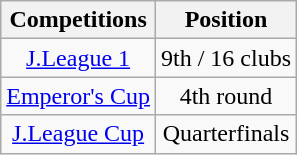<table class="wikitable" style="text-align:center;">
<tr>
<th>Competitions</th>
<th>Position</th>
</tr>
<tr>
<td><a href='#'>J.League 1</a></td>
<td>9th / 16 clubs</td>
</tr>
<tr>
<td><a href='#'>Emperor's Cup</a></td>
<td>4th round</td>
</tr>
<tr>
<td><a href='#'>J.League Cup</a></td>
<td>Quarterfinals</td>
</tr>
</table>
